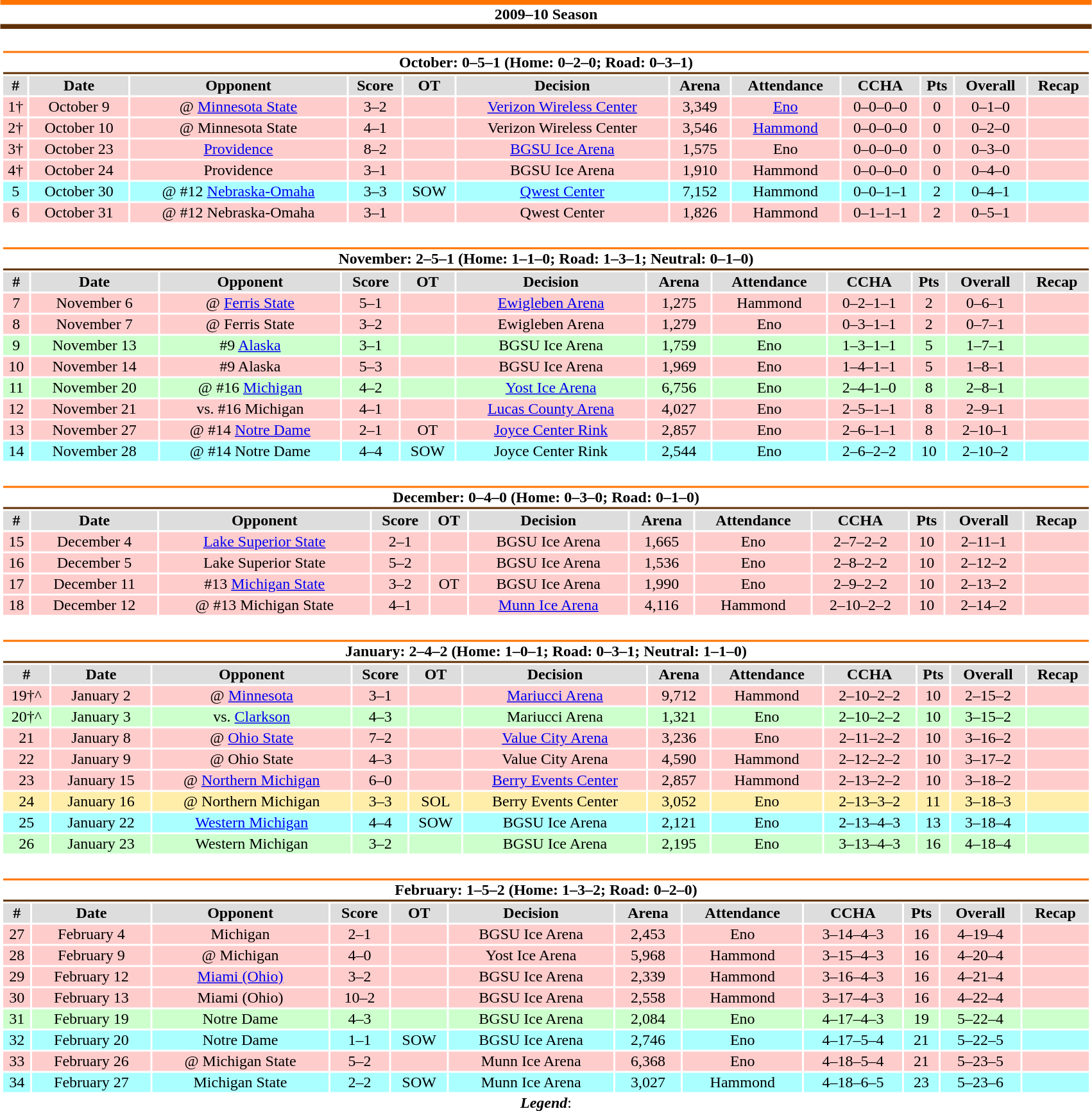<table class="toccolours" style="width:90%; clear:both; margin:1.5em auto; text-align:center;">
<tr>
<th colspan=12 style="background:#fff; border-top:#FF7300 5px solid; border-bottom:#613005 5px solid;">2009–10 Season</th>
</tr>
<tr>
<td colspan=12><br><table class="toccolours collapsible collapsed"  style="width:100%; margin:auto;">
<tr>
<th colspan=12; style="background:#fff; border-top:#FF7300 2px solid; border-bottom:#613005 2px solid;">October: 0–5–1 (Home: 0–2–0; Road: 0–3–1)</th>
</tr>
<tr align="center"  bgcolor="#dddddd">
<th>#</th>
<th>Date</th>
<th>Opponent</th>
<th>Score</th>
<th>OT</th>
<th>Decision</th>
<th>Arena</th>
<th>Attendance</th>
<th>CCHA</th>
<th>Pts</th>
<th>Overall</th>
<th>Recap</th>
</tr>
<tr align="center" bgcolor="#ffcccc">
<td>1†</td>
<td>October 9</td>
<td>@ <a href='#'>Minnesota State</a></td>
<td>3–2</td>
<td></td>
<td><a href='#'>Verizon Wireless Center</a></td>
<td>3,349</td>
<td><a href='#'>Eno</a></td>
<td>0–0–0–0</td>
<td>0</td>
<td>0–1–0</td>
<td></td>
</tr>
<tr align="center" bgcolor="#ffcccc">
<td>2†</td>
<td>October 10</td>
<td>@ Minnesota State</td>
<td>4–1</td>
<td></td>
<td>Verizon Wireless Center</td>
<td>3,546</td>
<td><a href='#'>Hammond</a></td>
<td>0–0–0–0</td>
<td>0</td>
<td>0–2–0</td>
<td></td>
</tr>
<tr align="center" bgcolor="#ffcccc">
<td>3†</td>
<td>October 23</td>
<td><a href='#'>Providence</a></td>
<td>8–2</td>
<td></td>
<td><a href='#'>BGSU Ice Arena</a></td>
<td>1,575</td>
<td>Eno</td>
<td>0–0–0–0</td>
<td>0</td>
<td>0–3–0</td>
<td></td>
</tr>
<tr align="center" bgcolor="#ffcccc">
<td>4†</td>
<td>October 24</td>
<td>Providence</td>
<td>3–1</td>
<td></td>
<td>BGSU Ice Arena</td>
<td>1,910</td>
<td>Hammond</td>
<td>0–0–0–0</td>
<td>0</td>
<td>0–4–0</td>
<td></td>
</tr>
<tr align="center" bgcolor="aaffff">
<td>5</td>
<td>October 30</td>
<td>@ #12 <a href='#'>Nebraska-Omaha</a></td>
<td>3–3</td>
<td>SOW</td>
<td><a href='#'>Qwest Center</a></td>
<td>7,152</td>
<td>Hammond</td>
<td>0–0–1–1</td>
<td>2</td>
<td>0–4–1</td>
<td></td>
</tr>
<tr align="center" bgcolor="#ffcccc">
<td>6</td>
<td>October 31</td>
<td>@ #12 Nebraska-Omaha</td>
<td>3–1</td>
<td></td>
<td>Qwest Center</td>
<td>1,826</td>
<td>Hammond</td>
<td>0–1–1–1</td>
<td>2</td>
<td>0–5–1</td>
<td></td>
</tr>
</table>
</td>
</tr>
<tr>
<td colspan=12><br><table class="toccolours collapsible collapsed"  style="width:100%; margin:auto;">
<tr>
<th colspan=12; style="background:#fff; border-top:#FF7300 2px solid; border-bottom:#613005 2px solid;">November: 2–5–1 (Home: 1–1–0; Road: 1–3–1; Neutral: 0–1–0)</th>
</tr>
<tr align="center"  bgcolor="#dddddd">
<th>#</th>
<th>Date</th>
<th>Opponent</th>
<th>Score</th>
<th>OT</th>
<th>Decision</th>
<th>Arena</th>
<th>Attendance</th>
<th>CCHA</th>
<th>Pts</th>
<th>Overall</th>
<th>Recap</th>
</tr>
<tr align="center" bgcolor="#ffcccc">
<td>7</td>
<td>November 6</td>
<td>@ <a href='#'>Ferris State</a></td>
<td>5–1</td>
<td></td>
<td><a href='#'>Ewigleben Arena</a></td>
<td>1,275</td>
<td>Hammond</td>
<td>0–2–1–1</td>
<td>2</td>
<td>0–6–1</td>
<td></td>
</tr>
<tr align="center" bgcolor="#ffcccc">
<td>8</td>
<td>November 7</td>
<td>@ Ferris State</td>
<td>3–2</td>
<td></td>
<td>Ewigleben Arena</td>
<td>1,279</td>
<td>Eno</td>
<td>0–3–1–1</td>
<td>2</td>
<td>0–7–1</td>
<td></td>
</tr>
<tr align="center" bgcolor="#ccffcc">
<td>9</td>
<td>November 13</td>
<td>#9 <a href='#'>Alaska</a></td>
<td>3–1</td>
<td></td>
<td>BGSU Ice Arena</td>
<td>1,759</td>
<td>Eno</td>
<td>1–3–1–1</td>
<td>5</td>
<td>1–7–1</td>
<td></td>
</tr>
<tr align="center" bgcolor="#ffcccc">
<td>10</td>
<td>November 14</td>
<td>#9 Alaska</td>
<td>5–3</td>
<td></td>
<td>BGSU Ice Arena</td>
<td>1,969</td>
<td>Eno</td>
<td>1–4–1–1</td>
<td>5</td>
<td>1–8–1</td>
<td></td>
</tr>
<tr align="center" bgcolor="#ccffcc">
<td>11</td>
<td>November 20</td>
<td>@ #16 <a href='#'>Michigan</a></td>
<td>4–2</td>
<td></td>
<td><a href='#'>Yost Ice Arena</a></td>
<td>6,756</td>
<td>Eno</td>
<td>2–4–1–0</td>
<td>8</td>
<td>2–8–1</td>
<td></td>
</tr>
<tr align="center" bgcolor="#ffcccc">
<td>12</td>
<td>November 21</td>
<td>vs. #16 Michigan</td>
<td>4–1</td>
<td></td>
<td><a href='#'>Lucas County Arena</a></td>
<td>4,027</td>
<td>Eno</td>
<td>2–5–1–1</td>
<td>8</td>
<td>2–9–1</td>
<td></td>
</tr>
<tr align="center" bgcolor="#ffcccc">
<td>13</td>
<td>November 27</td>
<td>@ #14 <a href='#'>Notre Dame</a></td>
<td>2–1</td>
<td>OT</td>
<td><a href='#'>Joyce Center Rink</a></td>
<td>2,857</td>
<td>Eno</td>
<td>2–6–1–1</td>
<td>8</td>
<td>2–10–1</td>
<td></td>
</tr>
<tr align="center" bgcolor="#aaffff">
<td>14</td>
<td>November 28</td>
<td>@ #14 Notre Dame</td>
<td>4–4</td>
<td>SOW</td>
<td>Joyce Center Rink</td>
<td>2,544</td>
<td>Eno</td>
<td>2–6–2–2</td>
<td>10</td>
<td>2–10–2</td>
<td></td>
</tr>
</table>
</td>
</tr>
<tr>
<td colspan=12><br><table class="toccolours collapsible collapsed"  style="width:100%; margin:auto;">
<tr>
<th colspan=12; style="background:#fff; border-top:#FF7300 2px solid; border-bottom:#613005 2px solid;">December: 0–4–0 (Home: 0–3–0; Road: 0–1–0)</th>
</tr>
<tr align="center"  bgcolor="#dddddd">
<th>#</th>
<th>Date</th>
<th>Opponent</th>
<th>Score</th>
<th>OT</th>
<th>Decision</th>
<th>Arena</th>
<th>Attendance</th>
<th>CCHA</th>
<th>Pts</th>
<th>Overall</th>
<th>Recap</th>
</tr>
<tr align="center" bgcolor="#ffcccc">
<td>15</td>
<td>December 4</td>
<td><a href='#'>Lake Superior State</a></td>
<td>2–1</td>
<td></td>
<td>BGSU Ice Arena</td>
<td>1,665</td>
<td>Eno</td>
<td>2–7–2–2</td>
<td>10</td>
<td>2–11–1</td>
<td></td>
</tr>
<tr align="center" bgcolor="#ffcccc">
<td>16</td>
<td>December 5</td>
<td>Lake Superior State</td>
<td>5–2</td>
<td></td>
<td>BGSU Ice Arena</td>
<td>1,536</td>
<td>Eno</td>
<td>2–8–2–2</td>
<td>10</td>
<td>2–12–2</td>
<td></td>
</tr>
<tr align="center" bgcolor="#ffcccc">
<td>17</td>
<td>December 11</td>
<td>#13 <a href='#'>Michigan State</a></td>
<td>3–2</td>
<td>OT</td>
<td>BGSU Ice Arena</td>
<td>1,990</td>
<td>Eno</td>
<td>2–9–2–2</td>
<td>10</td>
<td>2–13–2</td>
<td></td>
</tr>
<tr align="center" bgcolor="#ffcccc">
<td>18</td>
<td>December 12</td>
<td>@ #13 Michigan State</td>
<td>4–1</td>
<td></td>
<td><a href='#'>Munn Ice Arena</a></td>
<td>4,116</td>
<td>Hammond</td>
<td>2–10–2–2</td>
<td>10</td>
<td>2–14–2</td>
<td></td>
</tr>
</table>
</td>
</tr>
<tr>
<td colspan=12><br><table class="toccolours collapsible collapsed"  style="width:100%; margin:auto;">
<tr>
<th colspan=12; style="background:#fff; border-top:#FF7300 2px solid; border-bottom:#613005 2px solid;">January: 2–4–2 (Home: 1–0–1; Road: 0–3–1; Neutral: 1–1–0)</th>
</tr>
<tr align="center"  bgcolor="#dddddd">
<th>#</th>
<th>Date</th>
<th>Opponent</th>
<th>Score</th>
<th>OT</th>
<th>Decision</th>
<th>Arena</th>
<th>Attendance</th>
<th>CCHA</th>
<th>Pts</th>
<th>Overall</th>
<th>Recap</th>
</tr>
<tr align="center" bgcolor="#ffcccc">
<td>19†^</td>
<td>January 2</td>
<td>@ <a href='#'>Minnesota</a></td>
<td>3–1</td>
<td></td>
<td><a href='#'>Mariucci Arena</a></td>
<td>9,712</td>
<td>Hammond</td>
<td>2–10–2–2</td>
<td>10</td>
<td>2–15–2</td>
<td></td>
</tr>
<tr align="center" bgcolor="#ccffcc">
<td>20†^</td>
<td>January 3</td>
<td>vs. <a href='#'>Clarkson</a></td>
<td>4–3</td>
<td></td>
<td>Mariucci Arena</td>
<td>1,321</td>
<td>Eno</td>
<td>2–10–2–2</td>
<td>10</td>
<td>3–15–2</td>
<td></td>
</tr>
<tr align="center" bgcolor="#ffcccc">
<td>21</td>
<td>January 8</td>
<td>@ <a href='#'>Ohio State</a></td>
<td>7–2</td>
<td></td>
<td><a href='#'>Value City Arena</a></td>
<td>3,236</td>
<td>Eno</td>
<td>2–11–2–2</td>
<td>10</td>
<td>3–16–2</td>
<td></td>
</tr>
<tr align="center" bgcolor="#ffcccc">
<td>22</td>
<td>January 9</td>
<td>@ Ohio State</td>
<td>4–3</td>
<td></td>
<td>Value City Arena</td>
<td>4,590</td>
<td>Hammond</td>
<td>2–12–2–2</td>
<td>10</td>
<td>3–17–2</td>
<td></td>
</tr>
<tr align="center" bgcolor="#ffcccc">
<td>23</td>
<td>January 15</td>
<td>@ <a href='#'>Northern Michigan</a></td>
<td>6–0</td>
<td></td>
<td><a href='#'>Berry Events Center</a></td>
<td>2,857</td>
<td>Hammond</td>
<td>2–13–2–2</td>
<td>10</td>
<td>3–18–2</td>
<td></td>
</tr>
<tr align="center" bgcolor="#ffeeaa">
<td>24</td>
<td>January 16</td>
<td>@ Northern Michigan</td>
<td>3–3</td>
<td>SOL</td>
<td>Berry Events Center</td>
<td>3,052</td>
<td>Eno</td>
<td>2–13–3–2</td>
<td>11</td>
<td>3–18–3</td>
<td></td>
</tr>
<tr align="center" bgcolor="#aaffff">
<td>25</td>
<td>January 22</td>
<td><a href='#'>Western Michigan</a></td>
<td>4–4</td>
<td>SOW</td>
<td>BGSU Ice Arena</td>
<td>2,121</td>
<td>Eno</td>
<td>2–13–4–3</td>
<td>13</td>
<td>3–18–4</td>
<td></td>
</tr>
<tr align="center" bgcolor="#ccffcc">
<td>26</td>
<td>January 23</td>
<td>Western Michigan</td>
<td>3–2</td>
<td></td>
<td>BGSU Ice Arena</td>
<td>2,195</td>
<td>Eno</td>
<td>3–13–4–3</td>
<td>16</td>
<td>4–18–4</td>
<td></td>
</tr>
</table>
</td>
</tr>
<tr>
<td colspan=12><br><table class="toccolours collapsible collapsed"  style="width:100%; margin:auto;">
<tr>
<th colspan=12; style="background:#fff; border-top:#FF7300 2px solid; border-bottom:#613005 2px solid;">February: 1–5–2 (Home: 1–3–2; Road: 0–2–0)</th>
</tr>
<tr align="center"  bgcolor="#dddddd">
<th>#</th>
<th>Date</th>
<th>Opponent</th>
<th>Score</th>
<th>OT</th>
<th>Decision</th>
<th>Arena</th>
<th>Attendance</th>
<th>CCHA</th>
<th>Pts</th>
<th>Overall</th>
<th>Recap</th>
</tr>
<tr align="center" bgcolor="#ffcccc">
<td>27</td>
<td>February 4</td>
<td>Michigan</td>
<td>2–1</td>
<td></td>
<td>BGSU Ice Arena</td>
<td>2,453</td>
<td>Eno</td>
<td>3–14–4–3</td>
<td>16</td>
<td>4–19–4</td>
<td></td>
</tr>
<tr align="center" bgcolor="#ffcccc">
<td>28</td>
<td>February 9</td>
<td>@ Michigan</td>
<td>4–0</td>
<td></td>
<td>Yost Ice Arena</td>
<td>5,968</td>
<td>Hammond</td>
<td>3–15–4–3</td>
<td>16</td>
<td>4–20–4</td>
<td></td>
</tr>
<tr align="center" bgcolor="#ffcccc">
<td>29</td>
<td>February 12</td>
<td><a href='#'>Miami (Ohio)</a></td>
<td>3–2</td>
<td></td>
<td>BGSU Ice Arena</td>
<td>2,339</td>
<td>Hammond</td>
<td>3–16–4–3</td>
<td>16</td>
<td>4–21–4</td>
<td></td>
</tr>
<tr align="center" bgcolor="#ffcccc">
<td>30</td>
<td>February 13</td>
<td>Miami (Ohio)</td>
<td>10–2</td>
<td></td>
<td>BGSU Ice Arena</td>
<td>2,558</td>
<td>Hammond</td>
<td>3–17–4–3</td>
<td>16</td>
<td>4–22–4</td>
<td></td>
</tr>
<tr align="center" bgcolor="#ccffcc">
<td>31</td>
<td>February 19</td>
<td>Notre Dame</td>
<td>4–3</td>
<td></td>
<td>BGSU Ice Arena</td>
<td>2,084</td>
<td>Eno</td>
<td>4–17–4–3</td>
<td>19</td>
<td>5–22–4</td>
<td></td>
</tr>
<tr align="center" bgcolor="#aaffff">
<td>32</td>
<td>February 20</td>
<td>Notre Dame</td>
<td>1–1</td>
<td>SOW</td>
<td>BGSU Ice Arena</td>
<td>2,746</td>
<td>Eno</td>
<td>4–17–5–4</td>
<td>21</td>
<td>5–22–5</td>
<td></td>
</tr>
<tr align="center" bgcolor="#ffcccc">
<td>33</td>
<td>February 26</td>
<td>@ Michigan State</td>
<td>5–2</td>
<td></td>
<td>Munn Ice Arena</td>
<td>6,368</td>
<td>Eno</td>
<td>4–18–5–4</td>
<td>21</td>
<td>5–23–5</td>
<td></td>
</tr>
<tr align="center" bgcolor="#aaffff">
<td>34</td>
<td>February 27</td>
<td>Michigan State</td>
<td>2–2</td>
<td>SOW</td>
<td>Munn Ice Arena</td>
<td>3,027</td>
<td>Hammond</td>
<td>4–18–6–5</td>
<td>23</td>
<td>5–23–6</td>
<td></td>
</tr>
</table>
<strong><em>Legend</em></strong>:





</td>
</tr>
</table>
